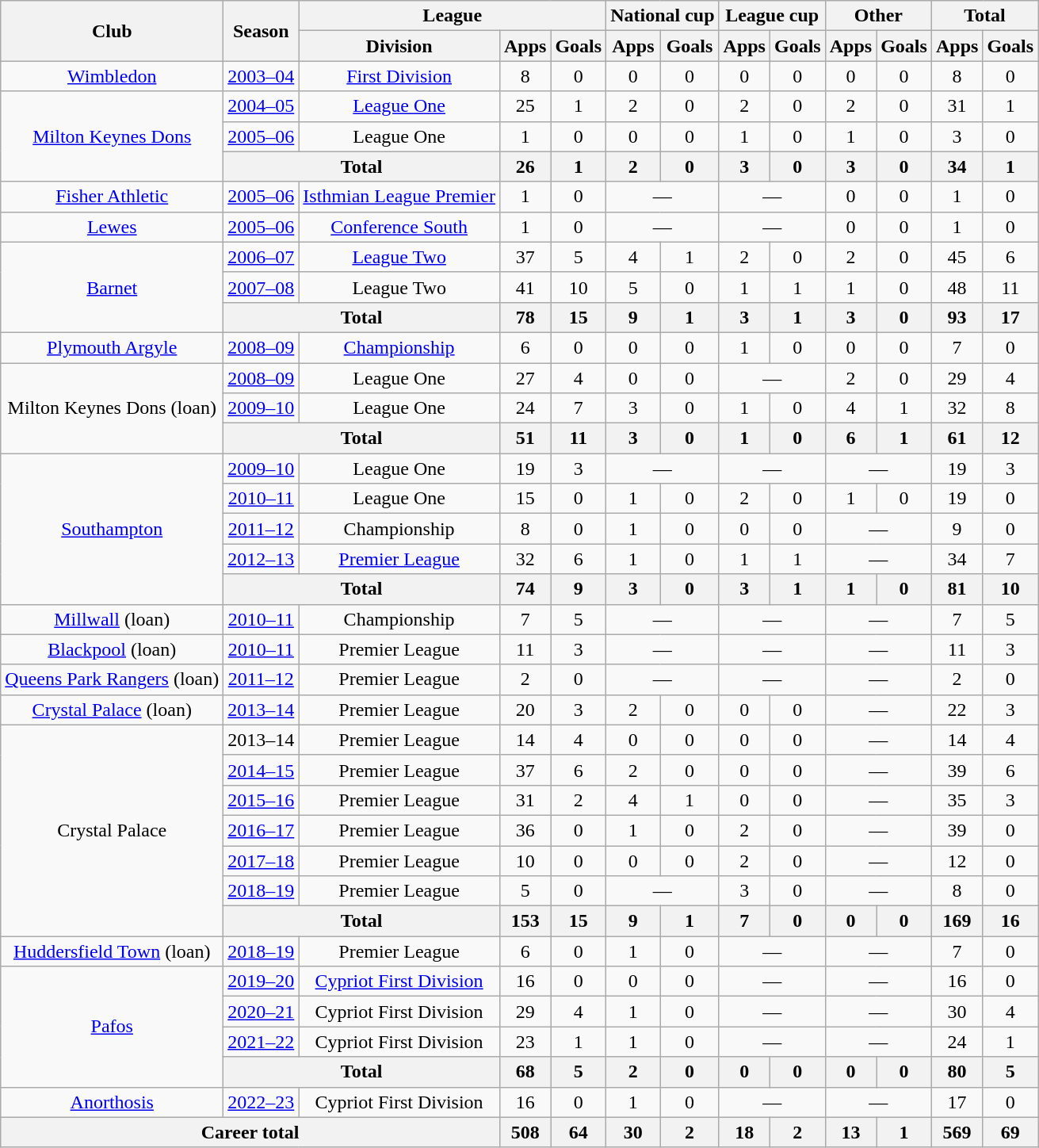<table class="wikitable" style="text-align:center">
<tr>
<th rowspan="2">Club</th>
<th rowspan="2">Season</th>
<th colspan="3">League</th>
<th colspan="2">National cup</th>
<th colspan="2">League cup</th>
<th colspan="2">Other</th>
<th colspan="2">Total</th>
</tr>
<tr>
<th>Division</th>
<th>Apps</th>
<th>Goals</th>
<th>Apps</th>
<th>Goals</th>
<th>Apps</th>
<th>Goals</th>
<th>Apps</th>
<th>Goals</th>
<th>Apps</th>
<th>Goals</th>
</tr>
<tr>
<td><a href='#'>Wimbledon</a></td>
<td><a href='#'>2003–04</a></td>
<td><a href='#'>First Division</a></td>
<td>8</td>
<td>0</td>
<td>0</td>
<td>0</td>
<td>0</td>
<td>0</td>
<td>0</td>
<td>0</td>
<td>8</td>
<td>0</td>
</tr>
<tr>
<td rowspan="3"><a href='#'>Milton Keynes Dons</a></td>
<td><a href='#'>2004–05</a></td>
<td><a href='#'>League One</a></td>
<td>25</td>
<td>1</td>
<td>2</td>
<td>0</td>
<td>2</td>
<td>0</td>
<td>2</td>
<td>0</td>
<td>31</td>
<td>1</td>
</tr>
<tr>
<td><a href='#'>2005–06</a></td>
<td>League One</td>
<td>1</td>
<td>0</td>
<td>0</td>
<td>0</td>
<td>1</td>
<td>0</td>
<td>1</td>
<td>0</td>
<td>3</td>
<td>0</td>
</tr>
<tr>
<th colspan="2">Total</th>
<th>26</th>
<th>1</th>
<th>2</th>
<th>0</th>
<th>3</th>
<th>0</th>
<th>3</th>
<th>0</th>
<th>34</th>
<th>1</th>
</tr>
<tr>
<td><a href='#'>Fisher Athletic</a></td>
<td><a href='#'>2005–06</a></td>
<td><a href='#'>Isthmian League Premier</a></td>
<td>1</td>
<td>0</td>
<td colspan="2">—</td>
<td colspan="2">—</td>
<td>0</td>
<td>0</td>
<td>1</td>
<td>0</td>
</tr>
<tr>
<td><a href='#'>Lewes</a></td>
<td><a href='#'>2005–06</a></td>
<td><a href='#'>Conference South</a></td>
<td>1</td>
<td>0</td>
<td colspan="2">—</td>
<td colspan="2">—</td>
<td>0</td>
<td>0</td>
<td>1</td>
<td>0</td>
</tr>
<tr>
<td rowspan="3"><a href='#'>Barnet</a></td>
<td><a href='#'>2006–07</a></td>
<td><a href='#'>League Two</a></td>
<td>37</td>
<td>5</td>
<td>4</td>
<td>1</td>
<td>2</td>
<td>0</td>
<td>2</td>
<td>0</td>
<td>45</td>
<td>6</td>
</tr>
<tr>
<td><a href='#'>2007–08</a></td>
<td>League Two</td>
<td>41</td>
<td>10</td>
<td>5</td>
<td>0</td>
<td>1</td>
<td>1</td>
<td>1</td>
<td>0</td>
<td>48</td>
<td>11</td>
</tr>
<tr>
<th colspan="2">Total</th>
<th>78</th>
<th>15</th>
<th>9</th>
<th>1</th>
<th>3</th>
<th>1</th>
<th>3</th>
<th>0</th>
<th>93</th>
<th>17</th>
</tr>
<tr>
<td><a href='#'>Plymouth Argyle</a></td>
<td><a href='#'>2008–09</a></td>
<td><a href='#'>Championship</a></td>
<td>6</td>
<td>0</td>
<td>0</td>
<td>0</td>
<td>1</td>
<td>0</td>
<td>0</td>
<td>0</td>
<td>7</td>
<td>0</td>
</tr>
<tr>
<td rowspan="3">Milton Keynes Dons (loan)</td>
<td><a href='#'>2008–09</a></td>
<td>League One</td>
<td>27</td>
<td>4</td>
<td>0</td>
<td>0</td>
<td colspan="2">—</td>
<td>2</td>
<td>0</td>
<td>29</td>
<td>4</td>
</tr>
<tr>
<td><a href='#'>2009–10</a></td>
<td>League One</td>
<td>24</td>
<td>7</td>
<td>3</td>
<td>0</td>
<td>1</td>
<td>0</td>
<td>4</td>
<td>1</td>
<td>32</td>
<td>8</td>
</tr>
<tr>
<th colspan="2">Total</th>
<th>51</th>
<th>11</th>
<th>3</th>
<th>0</th>
<th>1</th>
<th>0</th>
<th>6</th>
<th>1</th>
<th>61</th>
<th>12</th>
</tr>
<tr>
<td rowspan="5"><a href='#'>Southampton</a></td>
<td><a href='#'>2009–10</a></td>
<td>League One</td>
<td>19</td>
<td>3</td>
<td colspan="2">—</td>
<td colspan="2">—</td>
<td colspan="2">—</td>
<td>19</td>
<td>3</td>
</tr>
<tr>
<td><a href='#'>2010–11</a></td>
<td>League One</td>
<td>15</td>
<td>0</td>
<td>1</td>
<td>0</td>
<td>2</td>
<td>0</td>
<td>1</td>
<td>0</td>
<td>19</td>
<td>0</td>
</tr>
<tr>
<td><a href='#'>2011–12</a></td>
<td>Championship</td>
<td>8</td>
<td>0</td>
<td>1</td>
<td>0</td>
<td>0</td>
<td>0</td>
<td colspan="2">—</td>
<td>9</td>
<td>0</td>
</tr>
<tr>
<td><a href='#'>2012–13</a></td>
<td><a href='#'>Premier League</a></td>
<td>32</td>
<td>6</td>
<td>1</td>
<td>0</td>
<td>1</td>
<td>1</td>
<td colspan="2">—</td>
<td>34</td>
<td>7</td>
</tr>
<tr>
<th colspan="2">Total</th>
<th>74</th>
<th>9</th>
<th>3</th>
<th>0</th>
<th>3</th>
<th>1</th>
<th>1</th>
<th>0</th>
<th>81</th>
<th>10</th>
</tr>
<tr>
<td><a href='#'>Millwall</a> (loan)</td>
<td><a href='#'>2010–11</a></td>
<td>Championship</td>
<td>7</td>
<td>5</td>
<td colspan="2">—</td>
<td colspan="2">—</td>
<td colspan="2">—</td>
<td>7</td>
<td>5</td>
</tr>
<tr>
<td><a href='#'>Blackpool</a> (loan)</td>
<td><a href='#'>2010–11</a></td>
<td>Premier League</td>
<td>11</td>
<td>3</td>
<td colspan="2">—</td>
<td colspan="2">—</td>
<td colspan="2">—</td>
<td>11</td>
<td>3</td>
</tr>
<tr>
<td><a href='#'>Queens Park Rangers</a> (loan)</td>
<td><a href='#'>2011–12</a></td>
<td>Premier League</td>
<td>2</td>
<td>0</td>
<td colspan="2">—</td>
<td colspan="2">—</td>
<td colspan="2">—</td>
<td>2</td>
<td>0</td>
</tr>
<tr>
<td><a href='#'>Crystal Palace</a> (loan)</td>
<td><a href='#'>2013–14</a></td>
<td>Premier League</td>
<td>20</td>
<td>3</td>
<td>2</td>
<td>0</td>
<td>0</td>
<td>0</td>
<td colspan="2">—</td>
<td>22</td>
<td>3</td>
</tr>
<tr>
<td rowspan="7">Crystal Palace</td>
<td>2013–14</td>
<td>Premier League</td>
<td>14</td>
<td>4</td>
<td>0</td>
<td>0</td>
<td>0</td>
<td>0</td>
<td colspan="2">—</td>
<td>14</td>
<td>4</td>
</tr>
<tr>
<td><a href='#'>2014–15</a></td>
<td>Premier League</td>
<td>37</td>
<td>6</td>
<td>2</td>
<td>0</td>
<td>0</td>
<td>0</td>
<td colspan="2">—</td>
<td>39</td>
<td>6</td>
</tr>
<tr>
<td><a href='#'>2015–16</a></td>
<td>Premier League</td>
<td>31</td>
<td>2</td>
<td>4</td>
<td>1</td>
<td>0</td>
<td>0</td>
<td colspan="2">—</td>
<td>35</td>
<td>3</td>
</tr>
<tr>
<td><a href='#'>2016–17</a></td>
<td>Premier League</td>
<td>36</td>
<td>0</td>
<td>1</td>
<td>0</td>
<td>2</td>
<td>0</td>
<td colspan="2">—</td>
<td>39</td>
<td>0</td>
</tr>
<tr>
<td><a href='#'>2017–18</a></td>
<td>Premier League</td>
<td>10</td>
<td>0</td>
<td>0</td>
<td>0</td>
<td>2</td>
<td>0</td>
<td colspan="2">—</td>
<td>12</td>
<td>0</td>
</tr>
<tr>
<td><a href='#'>2018–19</a></td>
<td>Premier League</td>
<td>5</td>
<td>0</td>
<td colspan="2">—</td>
<td>3</td>
<td>0</td>
<td colspan="2">—</td>
<td>8</td>
<td>0</td>
</tr>
<tr>
<th colspan="2">Total</th>
<th>153</th>
<th>15</th>
<th>9</th>
<th>1</th>
<th>7</th>
<th>0</th>
<th>0</th>
<th>0</th>
<th>169</th>
<th>16</th>
</tr>
<tr>
<td><a href='#'>Huddersfield Town</a> (loan)</td>
<td><a href='#'>2018–19</a></td>
<td>Premier League</td>
<td>6</td>
<td>0</td>
<td>1</td>
<td>0</td>
<td colspan="2">—</td>
<td colspan="2">—</td>
<td>7</td>
<td>0</td>
</tr>
<tr>
<td rowspan="4"><a href='#'>Pafos</a></td>
<td><a href='#'>2019–20</a></td>
<td><a href='#'>Cypriot First Division</a></td>
<td>16</td>
<td>0</td>
<td>0</td>
<td>0</td>
<td colspan="2">—</td>
<td colspan="2">—</td>
<td>16</td>
<td>0</td>
</tr>
<tr>
<td><a href='#'>2020–21</a></td>
<td>Cypriot First Division</td>
<td>29</td>
<td>4</td>
<td>1</td>
<td>0</td>
<td colspan="2">—</td>
<td colspan="2">—</td>
<td>30</td>
<td>4</td>
</tr>
<tr>
<td><a href='#'>2021–22</a></td>
<td>Cypriot First Division</td>
<td>23</td>
<td>1</td>
<td>1</td>
<td>0</td>
<td colspan="2">—</td>
<td colspan="2">—</td>
<td>24</td>
<td>1</td>
</tr>
<tr>
<th colspan="2">Total</th>
<th>68</th>
<th>5</th>
<th>2</th>
<th>0</th>
<th>0</th>
<th>0</th>
<th>0</th>
<th>0</th>
<th>80</th>
<th>5</th>
</tr>
<tr>
<td><a href='#'>Anorthosis</a></td>
<td><a href='#'>2022–23</a></td>
<td>Cypriot First Division</td>
<td>16</td>
<td>0</td>
<td>1</td>
<td>0</td>
<td colspan="2">—</td>
<td colspan="2">—</td>
<td>17</td>
<td>0</td>
</tr>
<tr>
<th colspan="3">Career total</th>
<th>508</th>
<th>64</th>
<th>30</th>
<th>2</th>
<th>18</th>
<th>2</th>
<th>13</th>
<th>1</th>
<th>569</th>
<th>69</th>
</tr>
</table>
